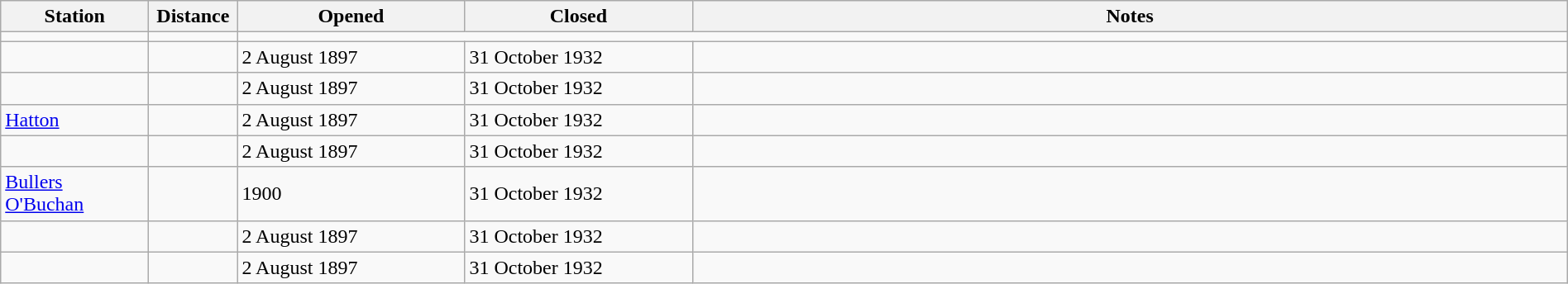<table class="wikitable" style="width:100%; margin-right:0;">
<tr>
<th scope="col" style="width:7em; text-align:center;">Station</th>
<th scope="col" style="width:4em; text-align:center;">Distance</th>
<th scope="col" style="width:11em;">Opened</th>
<th scope="col" style="width:11em;">Closed</th>
<th scope="col" class="unsortable">Notes</th>
</tr>
<tr>
<td></td>
<td></td>
<td colspan=3><strong></strong></td>
</tr>
<tr>
<td></td>
<td></td>
<td>2 August 1897</td>
<td>31 October 1932</td>
<td></td>
</tr>
<tr>
<td></td>
<td></td>
<td>2 August 1897</td>
<td>31 October 1932</td>
<td></td>
</tr>
<tr>
<td><a href='#'>Hatton</a></td>
<td></td>
<td>2 August 1897</td>
<td>31 October 1932</td>
<td></td>
</tr>
<tr>
<td></td>
<td></td>
<td>2 August 1897</td>
<td>31 October 1932</td>
<td></td>
</tr>
<tr>
<td><a href='#'>Bullers O'Buchan</a></td>
<td></td>
<td>1900</td>
<td>31 October 1932</td>
<td></td>
</tr>
<tr>
<td></td>
<td></td>
<td>2 August 1897</td>
<td>31 October 1932</td>
<td></td>
</tr>
<tr>
<td></td>
<td></td>
<td>2 August 1897</td>
<td>31 October 1932</td>
<td></td>
</tr>
</table>
